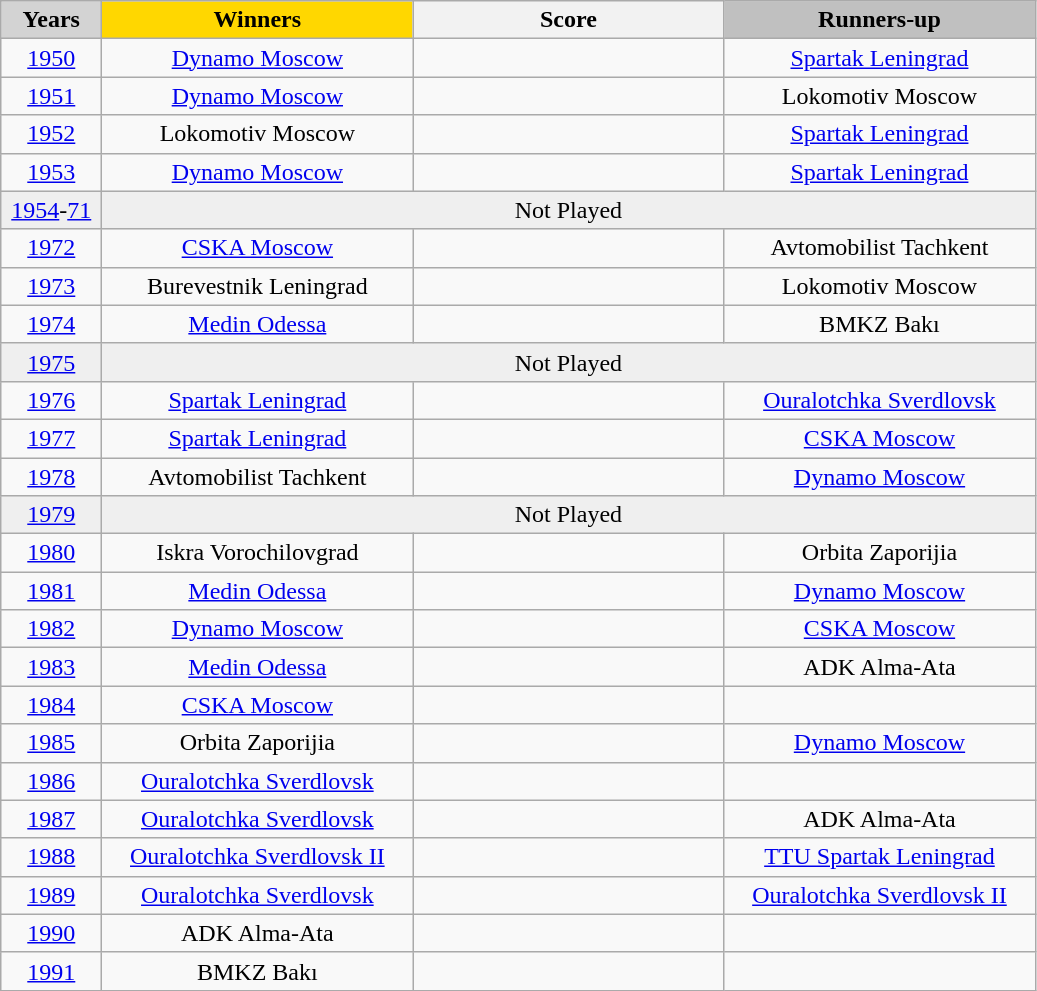<table class="wikitable">
<tr>
<th width=60; style="background:#d3d3d3">Years</th>
<th width=200; style="background:gold"><strong>Winners</strong> </th>
<th width=200>Score</th>
<th width=200; style="background:silver">Runners-up</th>
</tr>
<tr align=center>
<td><a href='#'>1950</a></td>
<td><a href='#'>Dynamo Moscow</a></td>
<td></td>
<td><a href='#'>Spartak Leningrad</a></td>
</tr>
<tr align=center>
<td><a href='#'>1951</a></td>
<td><a href='#'>Dynamo Moscow</a></td>
<td></td>
<td>Lokomotiv Moscow</td>
</tr>
<tr align=center>
<td><a href='#'>1952</a></td>
<td>Lokomotiv Moscow</td>
<td></td>
<td><a href='#'>Spartak Leningrad</a></td>
</tr>
<tr align=center>
<td><a href='#'>1953</a></td>
<td><a href='#'>Dynamo Moscow</a></td>
<td></td>
<td><a href='#'>Spartak Leningrad</a></td>
</tr>
<tr align=center bgcolor="efefef">
<td><a href='#'>1954</a>-<a href='#'>71</a></td>
<td colspan="3" align="center">Not Played</td>
</tr>
<tr align=center>
<td><a href='#'>1972</a></td>
<td><a href='#'>CSKA Moscow</a></td>
<td></td>
<td>Avtomobilist Tachkent</td>
</tr>
<tr align=center>
<td><a href='#'>1973</a></td>
<td>Burevestnik Leningrad</td>
<td></td>
<td>Lokomotiv Moscow</td>
</tr>
<tr align=center>
<td><a href='#'>1974</a></td>
<td><a href='#'>Medin Odessa</a></td>
<td></td>
<td>BMKZ Bakı</td>
</tr>
<tr align=center bgcolor="efefef">
<td><a href='#'>1975</a></td>
<td colspan="3" align="center">Not Played</td>
</tr>
<tr align=center>
<td><a href='#'>1976</a></td>
<td><a href='#'>Spartak Leningrad</a></td>
<td></td>
<td><a href='#'>Ouralotchka Sverdlovsk</a></td>
</tr>
<tr align=center>
<td><a href='#'>1977</a></td>
<td><a href='#'>Spartak Leningrad</a></td>
<td></td>
<td><a href='#'>CSKA Moscow</a></td>
</tr>
<tr align=center>
<td><a href='#'>1978</a></td>
<td>Avtomobilist Tachkent</td>
<td></td>
<td><a href='#'>Dynamo Moscow</a></td>
</tr>
<tr align=center bgcolor="efefef">
<td><a href='#'>1979</a></td>
<td colspan="3" align="center">Not Played</td>
</tr>
<tr align=center>
<td><a href='#'>1980</a></td>
<td>Iskra Vorochilovgrad</td>
<td></td>
<td>Orbita Zaporijia</td>
</tr>
<tr align=center>
<td><a href='#'>1981</a></td>
<td><a href='#'>Medin Odessa</a></td>
<td></td>
<td><a href='#'>Dynamo Moscow</a></td>
</tr>
<tr align=center>
<td><a href='#'>1982</a></td>
<td><a href='#'>Dynamo Moscow</a></td>
<td></td>
<td><a href='#'>CSKA Moscow</a></td>
</tr>
<tr align=center>
<td><a href='#'>1983</a></td>
<td><a href='#'>Medin Odessa</a></td>
<td></td>
<td>ADK Alma-Ata</td>
</tr>
<tr align=center>
<td><a href='#'>1984</a></td>
<td><a href='#'>CSKA Moscow</a></td>
<td></td>
<td></td>
</tr>
<tr align=center>
<td><a href='#'>1985</a></td>
<td>Orbita Zaporijia</td>
<td></td>
<td><a href='#'>Dynamo Moscow</a></td>
</tr>
<tr align=center>
<td><a href='#'>1986</a></td>
<td><a href='#'>Ouralotchka Sverdlovsk</a></td>
<td></td>
<td></td>
</tr>
<tr align=center>
<td><a href='#'>1987</a></td>
<td><a href='#'>Ouralotchka Sverdlovsk</a></td>
<td></td>
<td>ADK Alma-Ata</td>
</tr>
<tr align=center>
<td><a href='#'>1988</a></td>
<td><a href='#'>Ouralotchka Sverdlovsk II</a></td>
<td></td>
<td><a href='#'>TTU Spartak Leningrad</a></td>
</tr>
<tr align=center>
<td><a href='#'>1989</a></td>
<td><a href='#'>Ouralotchka Sverdlovsk</a></td>
<td></td>
<td><a href='#'>Ouralotchka Sverdlovsk II</a></td>
</tr>
<tr align=center>
<td><a href='#'>1990</a></td>
<td>ADK Alma-Ata</td>
<td></td>
<td></td>
</tr>
<tr align=center>
<td><a href='#'>1991</a></td>
<td>BMKZ Bakı</td>
<td></td>
<td></td>
</tr>
</table>
